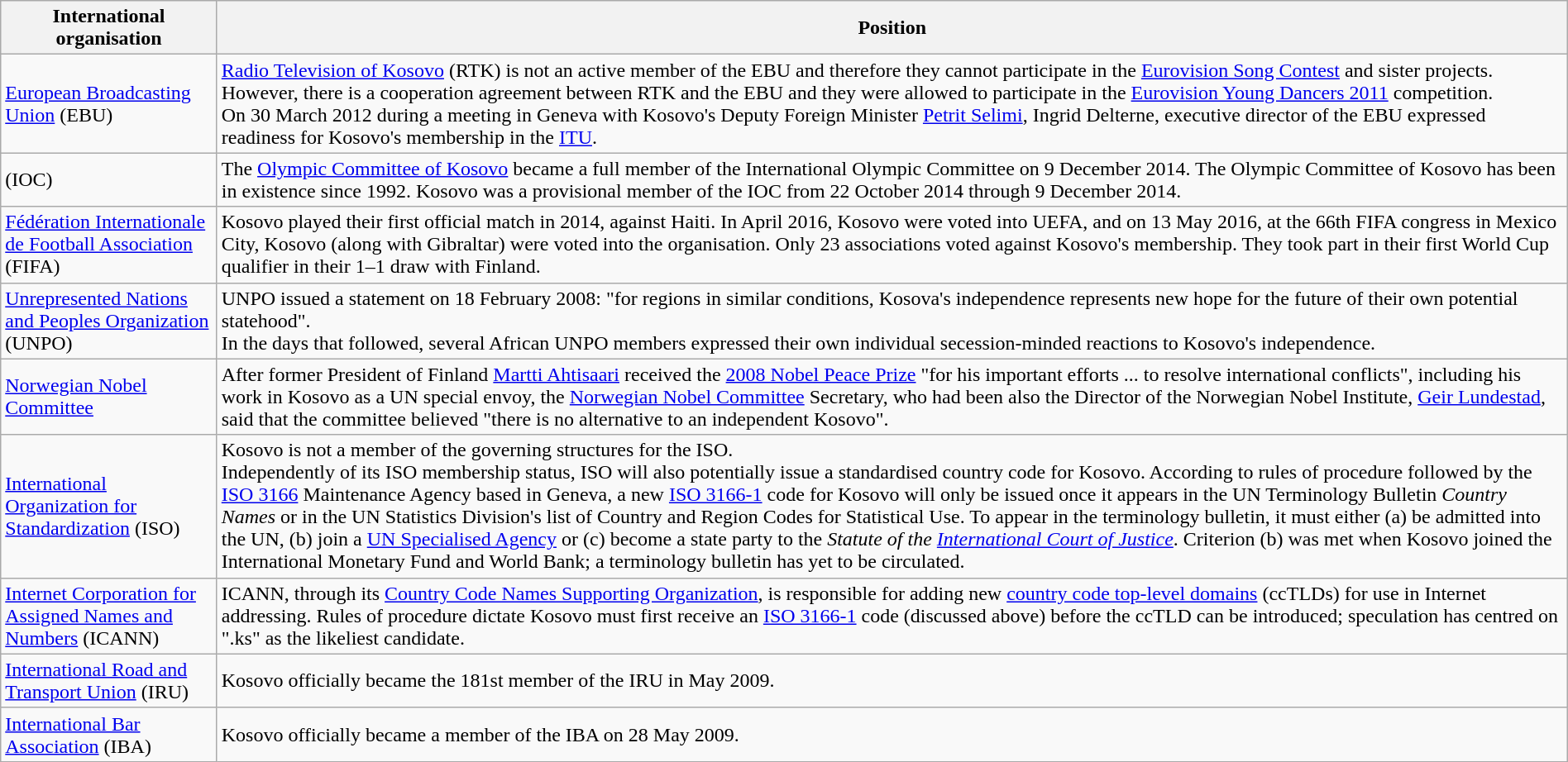<table class="wikitable" style="margin:auto; width:100%;">
<tr>
<th>International organisation</th>
<th>Position</th>
</tr>
<tr>
<td><a href='#'>European Broadcasting Union</a> (EBU)</td>
<td><a href='#'>Radio Television of Kosovo</a> (RTK) is not an active member of the EBU and therefore they cannot participate in the <a href='#'>Eurovision Song Contest</a> and sister projects. However, there is a cooperation agreement between RTK and the EBU and they were allowed to participate in the <a href='#'>Eurovision Young Dancers 2011</a> competition.<br>On 30 March 2012 during a meeting in Geneva with Kosovo's Deputy Foreign Minister <a href='#'>Petrit Selimi</a>, Ingrid Delterne, executive director of the EBU expressed readiness for Kosovo's membership in the <a href='#'>ITU</a>.</td>
</tr>
<tr>
<td> (IOC)</td>
<td>The <a href='#'>Olympic Committee of Kosovo</a> became a full member of the International Olympic Committee on 9 December 2014. The Olympic Committee of Kosovo has been in existence since 1992. Kosovo was a provisional member of the IOC from 22 October 2014 through 9 December 2014.</td>
</tr>
<tr>
<td><a href='#'>Fédération Internationale de Football Association</a> (FIFA)</td>
<td>Kosovo played their first official match in 2014, against Haiti. In April 2016, Kosovo were voted into UEFA, and on 13 May 2016, at the 66th FIFA congress in Mexico City, Kosovo (along with Gibraltar) were voted into the organisation. Only 23 associations voted against Kosovo's membership. They took part in their first World Cup qualifier in their 1–1 draw with Finland.</td>
</tr>
<tr>
<td> <a href='#'>Unrepresented Nations and Peoples Organization</a> (UNPO)</td>
<td>UNPO issued a statement on 18 February 2008: "for regions in similar conditions, Kosova's independence represents new hope for the future of their own potential statehood".<br>In the days that followed, several African UNPO members expressed their own individual secession-minded reactions to Kosovo's independence.</td>
</tr>
<tr>
<td><a href='#'>Norwegian Nobel Committee</a></td>
<td>After former President of Finland <a href='#'>Martti Ahtisaari</a> received the <a href='#'>2008 Nobel Peace Prize</a> "for his important efforts ... to resolve international conflicts", including his work in Kosovo as a UN special envoy, the <a href='#'>Norwegian Nobel Committee</a> Secretary, who had been also the Director of the Norwegian Nobel Institute, <a href='#'>Geir Lundestad</a>, said that the committee believed "there is no alternative to an independent Kosovo".</td>
</tr>
<tr>
<td><a href='#'>International Organization for Standardization</a> (ISO)</td>
<td>Kosovo is not a member of the governing structures for the ISO.<br>Independently of its ISO membership status, ISO will also potentially issue a standardised country code for Kosovo. According to rules of procedure followed by the <a href='#'>ISO 3166</a> Maintenance Agency based in Geneva, a new <a href='#'>ISO 3166-1</a> code for Kosovo will only be issued once it appears in the UN Terminology Bulletin <em>Country Names</em> or in the UN Statistics Division's list of Country and Region Codes for Statistical Use. To appear in the terminology bulletin, it must either (a) be admitted into the UN, (b) join a <a href='#'>UN Specialised Agency</a> or (c) become a state party to the <em>Statute of the <a href='#'>International Court of Justice</a></em>. Criterion (b) was met when Kosovo joined the International Monetary Fund and World Bank; a terminology bulletin has yet to be circulated.</td>
</tr>
<tr>
<td><a href='#'>Internet Corporation for Assigned Names and Numbers</a> (ICANN)</td>
<td>ICANN, through its <a href='#'>Country Code Names Supporting Organization</a>, is responsible for adding new <a href='#'>country code top-level domains</a> (ccTLDs) for use in Internet addressing. Rules of procedure dictate Kosovo must first receive an <a href='#'>ISO 3166-1</a> code (discussed above) before the ccTLD can be introduced; speculation has centred on ".ks" as the likeliest candidate.</td>
</tr>
<tr>
<td><a href='#'>International Road and Transport Union</a> (IRU)</td>
<td>Kosovo officially became the 181st member of the IRU in May 2009.</td>
</tr>
<tr>
<td><a href='#'>International Bar Association</a> (IBA)</td>
<td>Kosovo officially became a member of the IBA on 28 May 2009.</td>
</tr>
</table>
